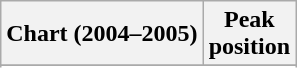<table class="wikitable sortable">
<tr>
<th align="left">Chart (2004–2005)</th>
<th align="center">Peak<br>position</th>
</tr>
<tr>
</tr>
<tr>
</tr>
</table>
